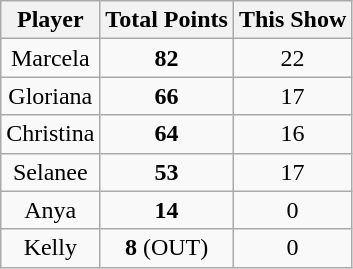<table class="wikitable" style="text-align:center;">
<tr>
<th>Player</th>
<th>Total Points</th>
<th>This Show</th>
</tr>
<tr>
<td>Marcela</td>
<td><strong>82</strong></td>
<td>22</td>
</tr>
<tr>
<td>Gloriana</td>
<td><strong>66</strong></td>
<td>17</td>
</tr>
<tr>
<td>Christina</td>
<td><strong>64</strong></td>
<td>16</td>
</tr>
<tr>
<td>Selanee</td>
<td><strong>53</strong></td>
<td>17</td>
</tr>
<tr>
<td>Anya</td>
<td><strong>14</strong></td>
<td>0</td>
</tr>
<tr>
<td>Kelly</td>
<td><strong>8</strong> (OUT)</td>
<td>0</td>
</tr>
</table>
